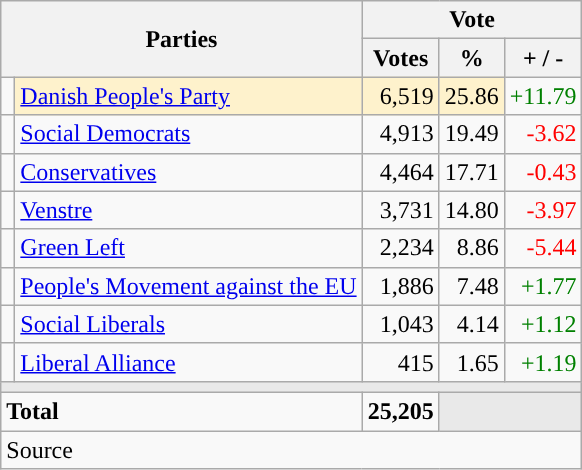<table class="wikitable" style="text-align:right;">
<tr>
<th style="text-align:centre;" rowspan="2" colspan="2" width="225">Parties</th>
<th colspan="3">Vote</th>
</tr>
<tr>
<th width="15">Votes</th>
<th width="15">%</th>
<th width="15">+ / -</th>
</tr>
<tr>
<td width="2" style="color:inherit;background:"></td>
<td bgcolor=#fef2cc   align="left"><a href='#'>Danish People's Party</a></td>
<td bgcolor=#fef2cc>6,519</td>
<td bgcolor=#fef2cc>25.86</td>
<td style=color:green;>+11.79</td>
</tr>
<tr>
<td width="2" style="color:inherit;background:"></td>
<td align="left"><a href='#'>Social Democrats</a></td>
<td>4,913</td>
<td>19.49</td>
<td style=color:red;>-3.62</td>
</tr>
<tr>
<td width="2" style="color:inherit;background:"></td>
<td align="left"><a href='#'>Conservatives</a></td>
<td>4,464</td>
<td>17.71</td>
<td style=color:red;>-0.43</td>
</tr>
<tr>
<td width="2" style="color:inherit;background:"></td>
<td align="left"><a href='#'>Venstre</a></td>
<td>3,731</td>
<td>14.80</td>
<td style=color:red;>-3.97</td>
</tr>
<tr>
<td width="2" style="color:inherit;background:"></td>
<td align="left"><a href='#'>Green Left</a></td>
<td>2,234</td>
<td>8.86</td>
<td style=color:red;>-5.44</td>
</tr>
<tr>
<td width="2" style="color:inherit;background:"></td>
<td align="left"><a href='#'>People's Movement against the EU</a></td>
<td>1,886</td>
<td>7.48</td>
<td style=color:green;>+1.77</td>
</tr>
<tr>
<td width="2" style="color:inherit;background:"></td>
<td align="left"><a href='#'>Social Liberals</a></td>
<td>1,043</td>
<td>4.14</td>
<td style=color:green;>+1.12</td>
</tr>
<tr>
<td width="2" style="color:inherit;background:"></td>
<td align="left"><a href='#'>Liberal Alliance</a></td>
<td>415</td>
<td>1.65</td>
<td style=color:green;>+1.19</td>
</tr>
<tr>
<td colspan="7" bgcolor="#E9E9E9"></td>
</tr>
<tr>
<td align="left" colspan="2"><strong>Total</strong></td>
<td><strong>25,205</strong></td>
<td bgcolor="#E9E9E9" colspan="2"></td>
</tr>
<tr>
<td align="left" colspan="6">Source</td>
</tr>
</table>
